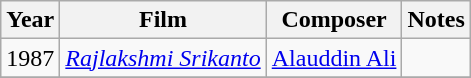<table class="wikitable sortable">
<tr>
<th>Year</th>
<th>Film</th>
<th>Composer</th>
<th>Notes</th>
</tr>
<tr>
<td>1987</td>
<td><em><a href='#'>Rajlakshmi Srikanto</a></em></td>
<td><a href='#'>Alauddin Ali</a></td>
<td></td>
</tr>
<tr>
</tr>
</table>
